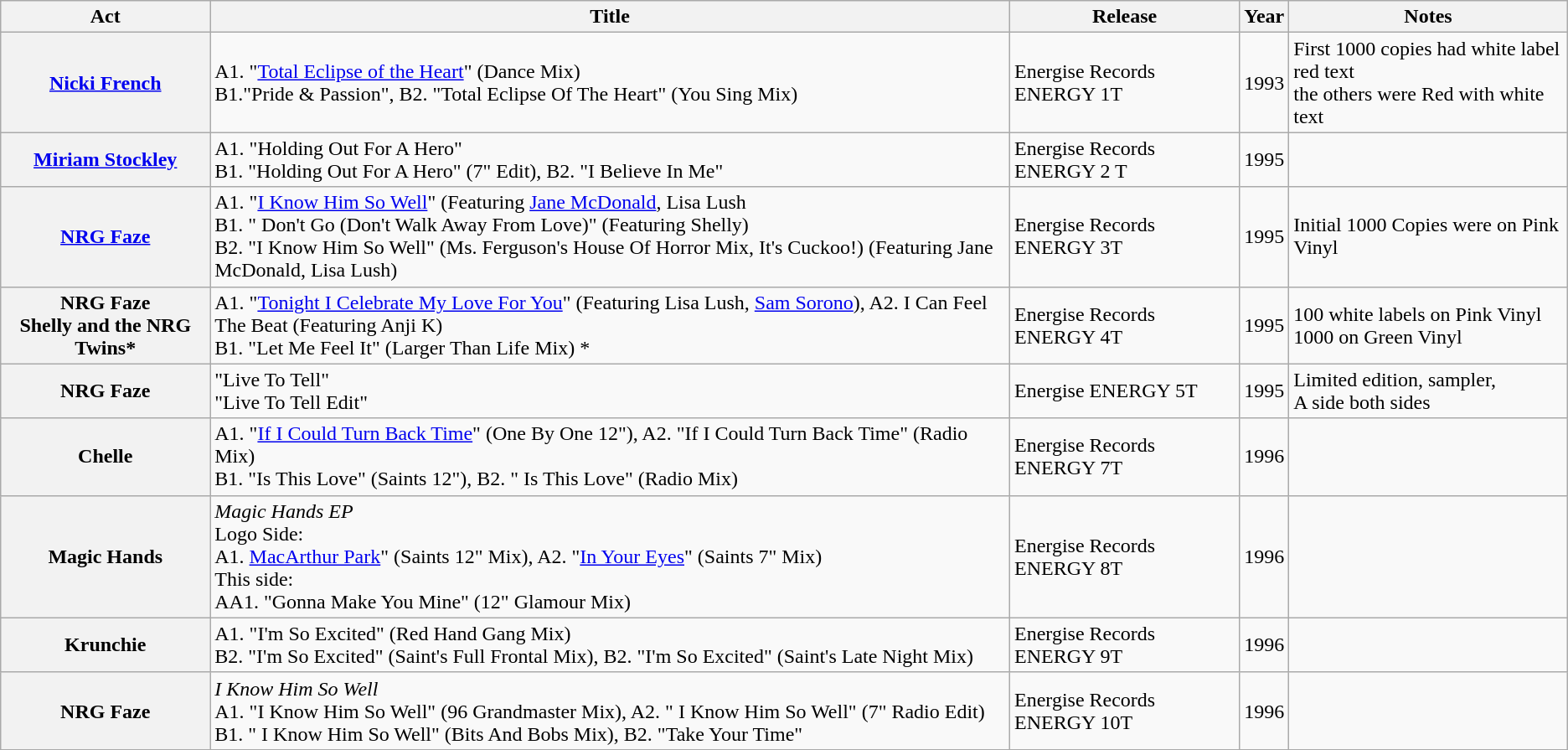<table class="wikitable plainrowheaders sortable">
<tr>
<th scope="col">Act</th>
<th scope="col">Title</th>
<th scope="col">Release</th>
<th scope="col">Year</th>
<th scope="col" class="unsortable">Notes</th>
</tr>
<tr>
<th scope="row"><a href='#'>Nicki French</a></th>
<td>A1. "<a href='#'>Total Eclipse of the Heart</a>" (Dance Mix)<br>B1."Pride & Passion", B2. "Total Eclipse Of The Heart" (You Sing Mix)</td>
<td>Energise Records ENERGY 1T</td>
<td>1993</td>
<td>First 1000 copies had white label red text<br>the others were Red with white text</td>
</tr>
<tr>
<th scope="row"><a href='#'>Miriam Stockley</a></th>
<td>A1. "Holding Out For A Hero"<br>B1. "Holding Out For A Hero" (7" Edit), B2. "I Believe In Me"</td>
<td>Energise Records ENERGY 2 T</td>
<td>1995</td>
<td></td>
</tr>
<tr>
<th scope="row"><a href='#'>NRG Faze</a></th>
<td>A1. "<a href='#'>I Know Him So Well</a>" (Featuring <a href='#'>Jane McDonald</a>, Lisa Lush<br>B1. " Don't Go (Don't Walk Away From Love)" (Featuring Shelly)<br>B2. "I Know Him So Well" (Ms. Ferguson's House Of Horror Mix, It's Cuckoo!) (Featuring  Jane McDonald, Lisa Lush)</td>
<td>Energise Records ENERGY 3T</td>
<td>1995</td>
<td>Initial 1000 Copies were on Pink Vinyl</td>
</tr>
<tr>
<th scope="row">NRG Faze<br>Shelly and the NRG Twins*</th>
<td>A1. "<a href='#'>Tonight I Celebrate My Love For You</a>" (Featuring Lisa Lush, <a href='#'>Sam Sorono</a>), A2.  I Can Feel The Beat (Featuring Anji K)<br>B1. "Let Me Feel It" (Larger Than Life Mix) *</td>
<td>Energise Records  ENERGY 4T</td>
<td>1995</td>
<td>100 white labels on Pink Vinyl<br>1000 on Green Vinyl</td>
</tr>
<tr>
<th scope="row">NRG Faze<br></th>
<td>"Live To Tell"<br>"Live To Tell Edit"</td>
<td>Energise ENERGY 5T</td>
<td>1995</td>
<td>Limited edition, sampler,<br>A side both sides</td>
</tr>
<tr>
<th scope="row">Chelle</th>
<td>A1. "<a href='#'>If I Could Turn Back Time</a>" (One By One 12"), A2. "If I Could Turn Back Time" (Radio Mix)<br>B1. "Is This Love" (Saints 12"), B2. " Is This Love" (Radio Mix)</td>
<td>Energise Records ENERGY 7T</td>
<td>1996</td>
<td></td>
</tr>
<tr>
<th scope="row">Magic Hands</th>
<td><em>Magic Hands EP</em><br>Logo Side:<br>A1. <a href='#'>MacArthur Park</a>" (Saints 12" Mix), A2. "<a href='#'>In Your Eyes</a>" (Saints 7" Mix)<br>This side:<br>AA1. "Gonna Make You Mine" (12" Glamour Mix)</td>
<td>Energise Records  ENERGY 8T</td>
<td>1996</td>
<td></td>
</tr>
<tr>
<th scope="row">Krunchie</th>
<td>A1. "I'm So Excited" (Red Hand Gang Mix)<br>B2. "I'm So Excited" (Saint's Full Frontal Mix), B2. "I'm So Excited" (Saint's Late Night Mix)</td>
<td>Energise Records  ENERGY 9T</td>
<td>1996</td>
<td></td>
</tr>
<tr>
<th scope="row">NRG Faze</th>
<td><em>I Know Him So Well</em><br>A1. "I Know Him So Well" (96 Grandmaster Mix), A2. " I Know Him So Well" (7" Radio Edit)<br>B1. " I Know Him So Well" (Bits And Bobs Mix), B2. "Take Your Time"</td>
<td>Energise Records ENERGY 10T</td>
<td>1996</td>
<td></td>
</tr>
<tr>
</tr>
</table>
